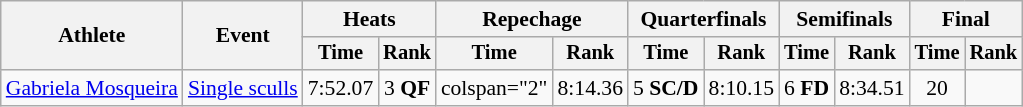<table class="wikitable" style="font-size:90%">
<tr>
<th rowspan="2">Athlete</th>
<th rowspan="2">Event</th>
<th colspan="2">Heats</th>
<th colspan="2">Repechage</th>
<th colspan=2>Quarterfinals</th>
<th colspan="2">Semifinals</th>
<th colspan="2">Final</th>
</tr>
<tr style="font-size:95%">
<th>Time</th>
<th>Rank</th>
<th>Time</th>
<th>Rank</th>
<th>Time</th>
<th>Rank</th>
<th>Time</th>
<th>Rank</th>
<th>Time</th>
<th>Rank</th>
</tr>
<tr align=center>
<td align=left><a href='#'>Gabriela Mosqueira</a></td>
<td align=left><a href='#'>Single sculls</a></td>
<td>7:52.07</td>
<td>3 <strong>QF</strong></td>
<td>colspan="2" </td>
<td>8:14.36</td>
<td>5 <strong>SC/D</strong></td>
<td>8:10.15</td>
<td>6 <strong>FD</strong></td>
<td>8:34.51</td>
<td>20</td>
</tr>
</table>
